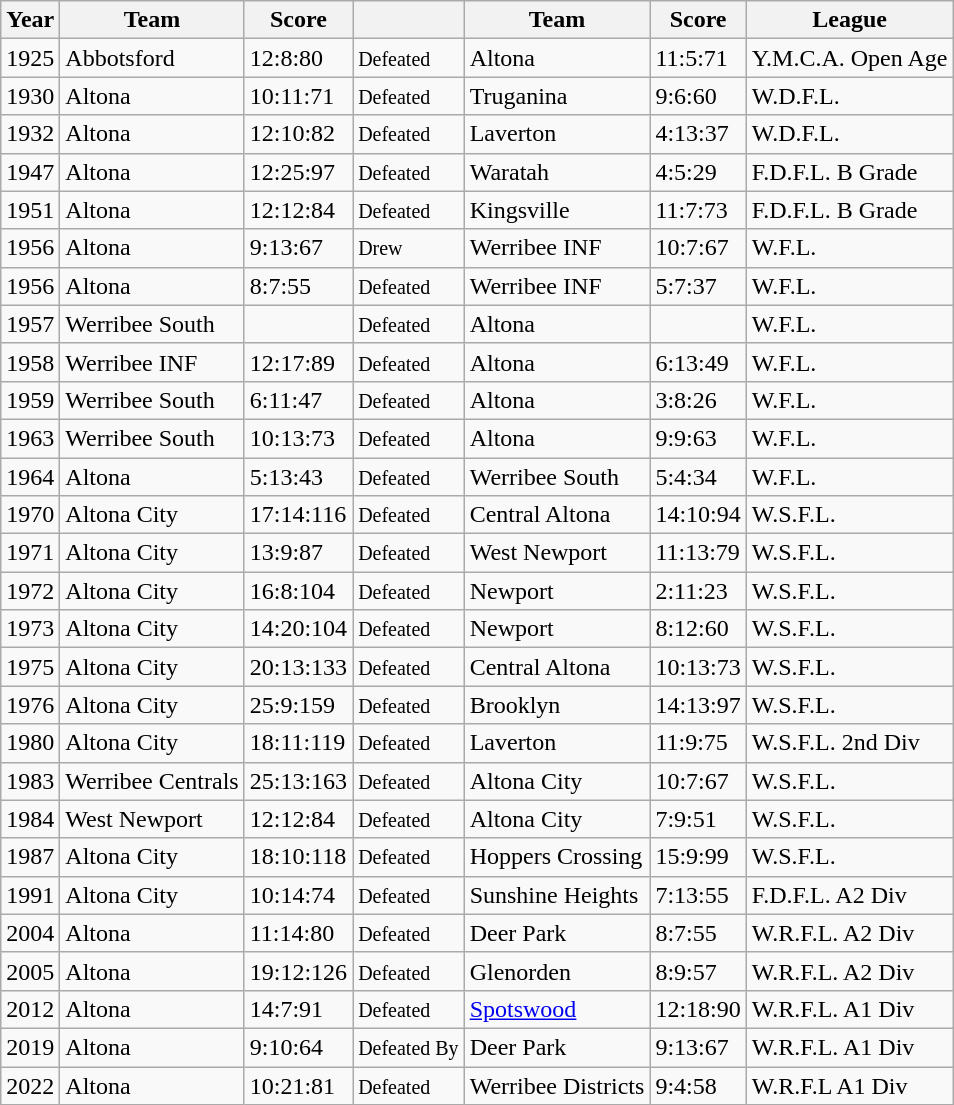<table class="wikitable">
<tr>
<th>Year</th>
<th>Team</th>
<th>Score</th>
<th></th>
<th>Team</th>
<th>Score</th>
<th>League</th>
</tr>
<tr>
<td>1925 </td>
<td>Abbotsford</td>
<td>12:8:80</td>
<td><small>Defeated</small></td>
<td>Altona</td>
<td>11:5:71</td>
<td>Y.M.C.A. Open Age</td>
</tr>
<tr>
<td>1930</td>
<td>Altona</td>
<td>10:11:71</td>
<td><small>Defeated</small></td>
<td>Truganina</td>
<td>9:6:60</td>
<td>W.D.F.L.</td>
</tr>
<tr>
<td>1932</td>
<td>Altona</td>
<td>12:10:82</td>
<td><small>Defeated</small></td>
<td>Laverton</td>
<td>4:13:37</td>
<td>W.D.F.L.</td>
</tr>
<tr>
<td>1947 </td>
<td>Altona</td>
<td>12:25:97</td>
<td><small>Defeated</small></td>
<td>Waratah</td>
<td>4:5:29</td>
<td>F.D.F.L. B Grade</td>
</tr>
<tr>
<td>1951 </td>
<td>Altona</td>
<td>12:12:84</td>
<td><small>Defeated</small></td>
<td>Kingsville</td>
<td>11:7:73</td>
<td>F.D.F.L. B Grade</td>
</tr>
<tr>
<td>1956</td>
<td>Altona</td>
<td>9:13:67</td>
<td><small>Drew</small></td>
<td>Werribee INF</td>
<td>10:7:67</td>
<td>W.F.L.</td>
</tr>
<tr>
<td>1956</td>
<td>Altona</td>
<td>8:7:55</td>
<td><small>Defeated</small></td>
<td>Werribee INF</td>
<td>5:7:37</td>
<td>W.F.L.</td>
</tr>
<tr>
<td>1957</td>
<td>Werribee South</td>
<td></td>
<td><small>Defeated</small></td>
<td>Altona</td>
<td></td>
<td>W.F.L.</td>
</tr>
<tr>
<td>1958</td>
<td>Werribee INF</td>
<td>12:17:89</td>
<td><small>Defeated</small></td>
<td>Altona</td>
<td>6:13:49</td>
<td>W.F.L.</td>
</tr>
<tr>
<td>1959</td>
<td>Werribee South</td>
<td>6:11:47</td>
<td><small>Defeated</small></td>
<td>Altona</td>
<td>3:8:26</td>
<td>W.F.L.</td>
</tr>
<tr>
<td>1963</td>
<td>Werribee South</td>
<td>10:13:73</td>
<td><small>Defeated</small></td>
<td>Altona</td>
<td>9:9:63</td>
<td>W.F.L.</td>
</tr>
<tr>
<td>1964</td>
<td>Altona</td>
<td>5:13:43</td>
<td><small>Defeated</small></td>
<td>Werribee South</td>
<td>5:4:34</td>
<td>W.F.L.</td>
</tr>
<tr>
<td>1970</td>
<td>Altona City</td>
<td>17:14:116</td>
<td><small>Defeated</small></td>
<td>Central Altona</td>
<td>14:10:94</td>
<td>W.S.F.L.</td>
</tr>
<tr>
<td>1971</td>
<td>Altona City</td>
<td>13:9:87</td>
<td><small>Defeated</small></td>
<td>West Newport</td>
<td>11:13:79</td>
<td>W.S.F.L.</td>
</tr>
<tr>
<td>1972</td>
<td>Altona City</td>
<td>16:8:104</td>
<td><small>Defeated</small></td>
<td>Newport</td>
<td>2:11:23</td>
<td>W.S.F.L.</td>
</tr>
<tr>
<td>1973</td>
<td>Altona City</td>
<td>14:20:104</td>
<td><small>Defeated</small></td>
<td>Newport</td>
<td>8:12:60</td>
<td>W.S.F.L.</td>
</tr>
<tr>
<td>1975</td>
<td>Altona City</td>
<td>20:13:133</td>
<td><small>Defeated</small></td>
<td>Central Altona</td>
<td>10:13:73</td>
<td>W.S.F.L.</td>
</tr>
<tr>
<td>1976</td>
<td>Altona City</td>
<td>25:9:159</td>
<td><small>Defeated</small></td>
<td>Brooklyn</td>
<td>14:13:97</td>
<td>W.S.F.L.</td>
</tr>
<tr>
<td>1980</td>
<td>Altona City</td>
<td>18:11:119</td>
<td><small>Defeated</small></td>
<td>Laverton</td>
<td>11:9:75</td>
<td>W.S.F.L. 2nd Div</td>
</tr>
<tr>
<td>1983</td>
<td>Werribee Centrals</td>
<td>25:13:163</td>
<td><small>Defeated</small></td>
<td>Altona City</td>
<td>10:7:67</td>
<td>W.S.F.L.</td>
</tr>
<tr>
<td>1984</td>
<td>West Newport</td>
<td>12:12:84</td>
<td><small>Defeated</small></td>
<td>Altona City</td>
<td>7:9:51</td>
<td>W.S.F.L.</td>
</tr>
<tr>
<td>1987</td>
<td>Altona City</td>
<td>18:10:118</td>
<td><small>Defeated</small></td>
<td>Hoppers Crossing</td>
<td>15:9:99</td>
<td>W.S.F.L.</td>
</tr>
<tr>
<td>1991</td>
<td>Altona City</td>
<td>10:14:74</td>
<td><small>Defeated</small></td>
<td>Sunshine Heights</td>
<td>7:13:55</td>
<td>F.D.F.L. A2 Div</td>
</tr>
<tr>
<td>2004</td>
<td>Altona</td>
<td>11:14:80</td>
<td><small>Defeated</small></td>
<td>Deer Park</td>
<td>8:7:55</td>
<td>W.R.F.L. A2 Div</td>
</tr>
<tr>
<td>2005</td>
<td>Altona</td>
<td>19:12:126</td>
<td><small>Defeated</small></td>
<td>Glenorden</td>
<td>8:9:57</td>
<td>W.R.F.L. A2 Div</td>
</tr>
<tr>
<td>2012</td>
<td>Altona</td>
<td>14:7:91</td>
<td><small>Defeated</small></td>
<td><a href='#'>Spotswood</a></td>
<td>12:18:90</td>
<td>W.R.F.L. A1 Div</td>
</tr>
<tr>
<td>2019</td>
<td>Altona</td>
<td>9:10:64</td>
<td><small>Defeated By</small></td>
<td>Deer Park</td>
<td>9:13:67</td>
<td>W.R.F.L. A1 Div</td>
</tr>
<tr>
<td>2022</td>
<td>Altona</td>
<td>10:21:81</td>
<td><small>Defeated</small></td>
<td>Werribee Districts</td>
<td>9:4:58</td>
<td>W.R.F.L A1 Div</td>
</tr>
</table>
